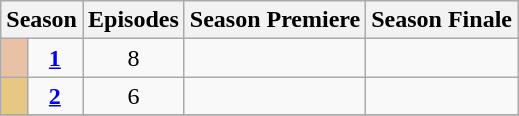<table class="wikitable">
<tr>
<th colspan="2">Season</th>
<th>Episodes</th>
<th>Season Premiere</th>
<th>Season Finale</th>
</tr>
<tr>
<td style="background:#E9C2A6; height:5px;"></td>
<td style="text-align:center;"><strong><a href='#'>1</a></strong></td>
<td style="text-align:center;">8</td>
<td style="text-align:center;"></td>
<td style="text-align:center;"></td>
</tr>
<tr>
<td style="background:#E8C782; height:5px;"></td>
<td style="text-align:center;"><strong><a href='#'>2</a></strong></td>
<td style="text-align:center;">6</td>
<td style="text-align:center;"></td>
<td style="text-align:center;"></td>
</tr>
<tr>
</tr>
</table>
